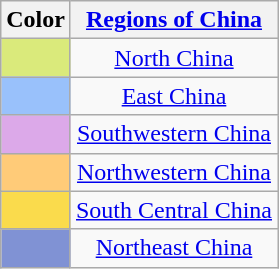<table class="wikitable" style="width:auto; text-align:center;">
<tr>
<th>Color</th>
<th><a href='#'>Regions of China</a></th>
</tr>
<tr>
<td style="background-color: #daea7b; width:20px;"></td>
<td><a href='#'>North China</a></td>
</tr>
<tr>
<td style="background-color: #99c1fb; width:20px;"></td>
<td><a href='#'>East China</a></td>
</tr>
<tr>
<td style="background-color: #dca9e9; width:20px;"></td>
<td><a href='#'>Southwestern China</a></td>
</tr>
<tr>
<td style="background-color: #ffcb78; width:20px;"></td>
<td><a href='#'>Northwestern China</a></td>
</tr>
<tr>
<td style="background-color: #fadb4c; width:20px;"></td>
<td><a href='#'>South Central China</a></td>
</tr>
<tr>
<td style="background-color: #8092d4; width:20px;"></td>
<td><a href='#'>Northeast China</a></td>
</tr>
</table>
